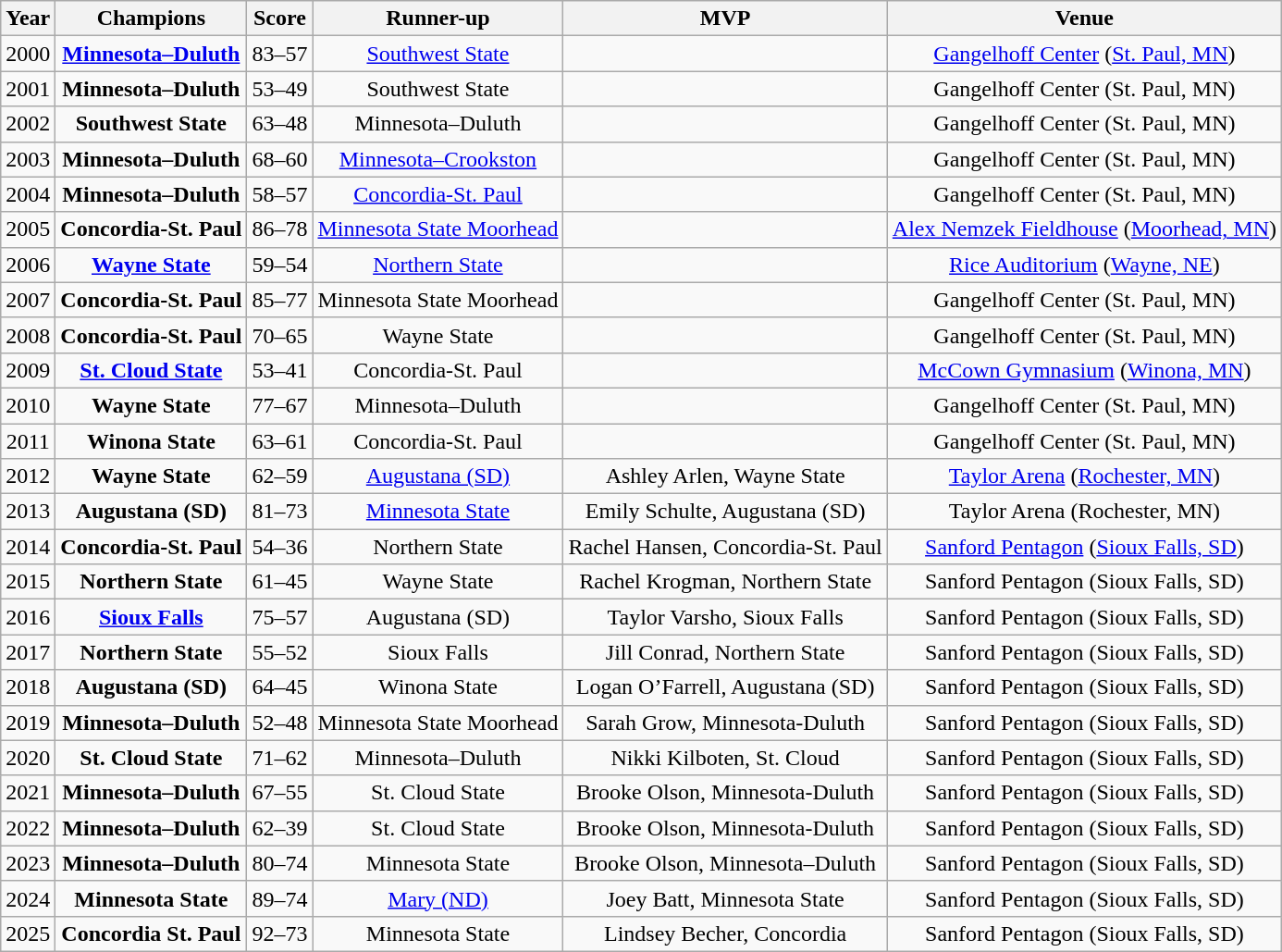<table class="wikitable sortable">
<tr>
<th>Year</th>
<th>Champions</th>
<th>Score</th>
<th>Runner-up</th>
<th>MVP</th>
<th>Venue</th>
</tr>
<tr align=center>
<td>2000</td>
<td><strong><a href='#'>Minnesota–Duluth</a></strong></td>
<td>83–57</td>
<td><a href='#'>Southwest State</a></td>
<td></td>
<td><a href='#'>Gangelhoff Center</a> (<a href='#'>St. Paul, MN</a>)</td>
</tr>
<tr align=center>
<td>2001</td>
<td><strong>Minnesota–Duluth</strong></td>
<td>53–49</td>
<td>Southwest State</td>
<td></td>
<td>Gangelhoff Center (St. Paul, MN)</td>
</tr>
<tr align=center>
<td>2002</td>
<td><strong>Southwest State</strong></td>
<td>63–48</td>
<td>Minnesota–Duluth</td>
<td></td>
<td>Gangelhoff Center (St. Paul, MN)</td>
</tr>
<tr align=center>
<td>2003</td>
<td><strong>Minnesota–Duluth</strong></td>
<td>68–60</td>
<td><a href='#'>Minnesota–Crookston</a></td>
<td></td>
<td>Gangelhoff Center (St. Paul, MN)</td>
</tr>
<tr align=center>
<td>2004</td>
<td><strong>Minnesota–Duluth</strong></td>
<td>58–57</td>
<td><a href='#'>Concordia-St. Paul</a></td>
<td></td>
<td>Gangelhoff Center (St. Paul, MN)</td>
</tr>
<tr align=center>
<td>2005</td>
<td><strong>Concordia-St. Paul</strong></td>
<td>86–78</td>
<td><a href='#'>Minnesota State Moorhead</a></td>
<td></td>
<td><a href='#'>Alex Nemzek Fieldhouse</a> (<a href='#'>Moorhead, MN</a>)</td>
</tr>
<tr align=center>
<td>2006</td>
<td><strong><a href='#'>Wayne State</a></strong></td>
<td>59–54</td>
<td><a href='#'>Northern State</a></td>
<td></td>
<td><a href='#'>Rice Auditorium</a> (<a href='#'>Wayne, NE</a>)</td>
</tr>
<tr align=center>
<td>2007</td>
<td><strong>Concordia-St. Paul</strong></td>
<td>85–77</td>
<td>Minnesota State Moorhead</td>
<td></td>
<td>Gangelhoff Center (St. Paul, MN)</td>
</tr>
<tr align=center>
<td>2008</td>
<td><strong>Concordia-St. Paul</strong></td>
<td>70–65</td>
<td>Wayne State</td>
<td></td>
<td>Gangelhoff Center (St. Paul, MN)</td>
</tr>
<tr align=center>
<td>2009</td>
<td><strong><a href='#'>St. Cloud State</a></strong></td>
<td>53–41</td>
<td>Concordia-St. Paul</td>
<td></td>
<td><a href='#'>McCown Gymnasium</a> (<a href='#'>Winona, MN</a>)</td>
</tr>
<tr align=center>
<td>2010</td>
<td><strong>Wayne State</strong></td>
<td>77–67</td>
<td>Minnesota–Duluth</td>
<td></td>
<td>Gangelhoff Center (St. Paul, MN)</td>
</tr>
<tr align=center>
<td>2011</td>
<td><strong>Winona State</strong></td>
<td>63–61</td>
<td>Concordia-St. Paul</td>
<td></td>
<td>Gangelhoff Center (St. Paul, MN)</td>
</tr>
<tr align=center>
<td>2012</td>
<td><strong>Wayne State</strong></td>
<td>62–59</td>
<td><a href='#'>Augustana (SD)</a></td>
<td>Ashley Arlen, Wayne State</td>
<td><a href='#'>Taylor Arena</a> (<a href='#'>Rochester, MN</a>)</td>
</tr>
<tr align=center>
<td>2013</td>
<td><strong>Augustana (SD)</strong></td>
<td>81–73</td>
<td><a href='#'>Minnesota State</a></td>
<td>Emily Schulte, Augustana (SD)</td>
<td>Taylor Arena (Rochester, MN)</td>
</tr>
<tr align=center>
<td>2014</td>
<td><strong>Concordia-St. Paul</strong></td>
<td>54–36</td>
<td>Northern State</td>
<td>Rachel Hansen, Concordia-St. Paul</td>
<td><a href='#'>Sanford Pentagon</a> (<a href='#'>Sioux Falls, SD</a>)</td>
</tr>
<tr align=center>
<td>2015</td>
<td><strong>Northern State</strong></td>
<td>61–45</td>
<td>Wayne State</td>
<td>Rachel Krogman, Northern State</td>
<td>Sanford Pentagon (Sioux Falls, SD)</td>
</tr>
<tr align=center>
<td>2016</td>
<td><strong><a href='#'>Sioux Falls</a></strong></td>
<td>75–57</td>
<td>Augustana (SD)</td>
<td>Taylor Varsho, Sioux Falls</td>
<td>Sanford Pentagon (Sioux Falls, SD)</td>
</tr>
<tr align=center>
<td>2017</td>
<td><strong>Northern State</strong></td>
<td>55–52</td>
<td>Sioux Falls</td>
<td>Jill Conrad, Northern State</td>
<td>Sanford Pentagon (Sioux Falls, SD)</td>
</tr>
<tr align=center>
<td>2018</td>
<td><strong>Augustana (SD)</strong></td>
<td>64–45</td>
<td>Winona State</td>
<td>Logan O’Farrell, Augustana (SD)</td>
<td>Sanford Pentagon (Sioux Falls, SD)</td>
</tr>
<tr align=center>
<td>2019</td>
<td><strong>Minnesota–Duluth</strong></td>
<td>52–48</td>
<td>Minnesota State Moorhead</td>
<td>Sarah Grow, Minnesota-Duluth</td>
<td>Sanford Pentagon (Sioux Falls, SD)</td>
</tr>
<tr align=center>
<td>2020</td>
<td><strong>St. Cloud State</strong></td>
<td>71–62</td>
<td>Minnesota–Duluth</td>
<td>Nikki Kilboten, St. Cloud</td>
<td>Sanford Pentagon (Sioux Falls, SD)</td>
</tr>
<tr align=center>
<td>2021</td>
<td><strong>Minnesota–Duluth</strong></td>
<td>67–55</td>
<td>St. Cloud State</td>
<td>Brooke Olson, Minnesota-Duluth</td>
<td>Sanford Pentagon (Sioux Falls, SD)</td>
</tr>
<tr align=center>
<td>2022</td>
<td><strong>Minnesota–Duluth</strong></td>
<td>62–39</td>
<td>St. Cloud State</td>
<td>Brooke Olson, Minnesota-Duluth</td>
<td>Sanford Pentagon (Sioux Falls, SD)</td>
</tr>
<tr align=center>
<td>2023</td>
<td><strong>Minnesota–Duluth</strong></td>
<td>80–74</td>
<td>Minnesota State</td>
<td>Brooke Olson, Minnesota–Duluth</td>
<td>Sanford Pentagon (Sioux Falls, SD)</td>
</tr>
<tr align=center>
<td>2024</td>
<td><strong>Minnesota State</strong></td>
<td>89–74</td>
<td><a href='#'>Mary (ND)</a></td>
<td>Joey Batt, Minnesota State</td>
<td>Sanford Pentagon (Sioux Falls, SD)</td>
</tr>
<tr align=center>
<td>2025</td>
<td><strong>Concordia St. Paul</strong></td>
<td>92–73</td>
<td>Minnesota State</td>
<td>Lindsey Becher, Concordia</td>
<td>Sanford Pentagon (Sioux Falls, SD)</td>
</tr>
</table>
